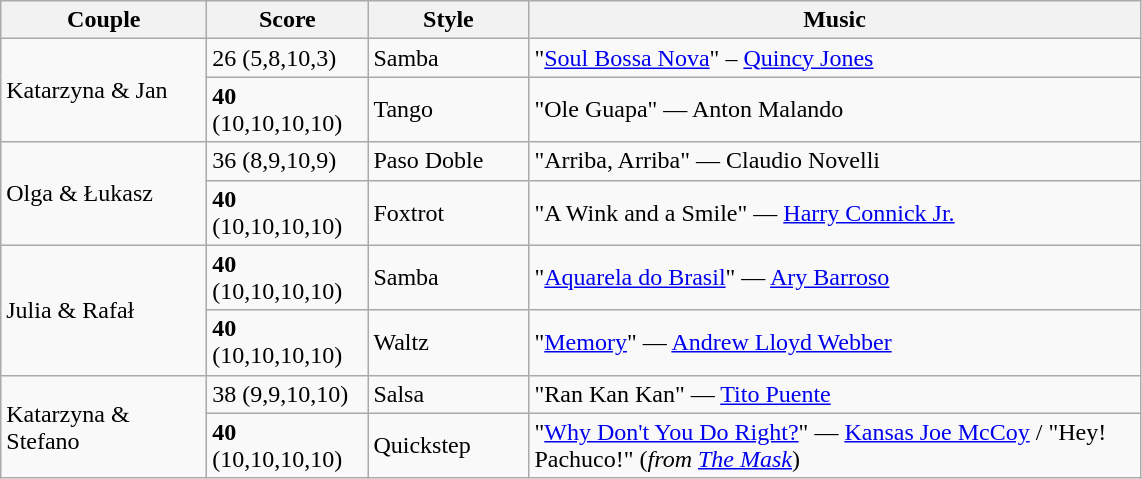<table class="wikitable">
<tr>
<th style="width:130px;">Couple</th>
<th style="width:100px;">Score</th>
<th style="width:100px;">Style</th>
<th style="width:400px;">Music</th>
</tr>
<tr>
<td rowspan="2">Katarzyna & Jan</td>
<td>26 (5,8,10,3)</td>
<td>Samba</td>
<td>"<a href='#'>Soul Bossa Nova</a>" – <a href='#'>Quincy Jones</a></td>
</tr>
<tr>
<td><strong>40</strong> (10,10,10,10)</td>
<td>Tango</td>
<td>"Ole Guapa" — Anton Malando</td>
</tr>
<tr>
<td rowspan="2">Olga & Łukasz</td>
<td>36 (8,9,10,9)</td>
<td>Paso Doble</td>
<td>"Arriba, Arriba" — Claudio Novelli</td>
</tr>
<tr>
<td><strong>40</strong> (10,10,10,10)</td>
<td>Foxtrot</td>
<td>"A Wink and a Smile" — <a href='#'>Harry Connick Jr.</a></td>
</tr>
<tr>
<td rowspan="2">Julia & Rafał</td>
<td><strong>40</strong> (10,10,10,10)</td>
<td>Samba</td>
<td>"<a href='#'>Aquarela do Brasil</a>" — <a href='#'>Ary Barroso</a></td>
</tr>
<tr>
<td><strong>40</strong> (10,10,10,10)</td>
<td>Waltz</td>
<td>"<a href='#'>Memory</a>" — <a href='#'>Andrew Lloyd Webber</a></td>
</tr>
<tr>
<td rowspan="2">Katarzyna & Stefano</td>
<td>38 (9,9,10,10)</td>
<td>Salsa</td>
<td>"Ran Kan Kan" — <a href='#'>Tito Puente</a></td>
</tr>
<tr>
<td><strong>40</strong> (10,10,10,10)</td>
<td>Quickstep</td>
<td>"<a href='#'>Why Don't You Do Right?</a>" — <a href='#'>Kansas Joe McCoy</a> / "Hey! Pachuco!" (<em>from <a href='#'>The Mask</a></em>)</td>
</tr>
</table>
